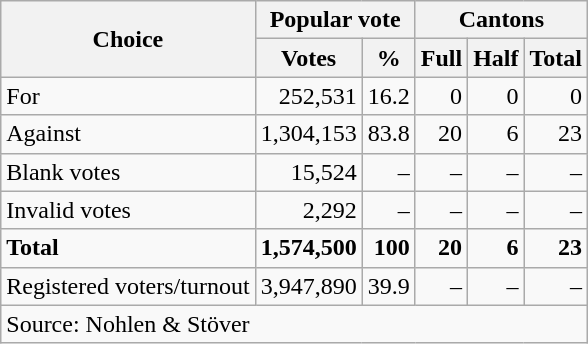<table class=wikitable style=text-align:right>
<tr>
<th rowspan=2>Choice</th>
<th colspan=2>Popular vote</th>
<th colspan=3>Cantons</th>
</tr>
<tr>
<th>Votes</th>
<th>%</th>
<th>Full</th>
<th>Half</th>
<th>Total</th>
</tr>
<tr>
<td align=left>For</td>
<td>252,531</td>
<td>16.2</td>
<td>0</td>
<td>0</td>
<td>0</td>
</tr>
<tr>
<td align=left>Against</td>
<td>1,304,153</td>
<td>83.8</td>
<td>20</td>
<td>6</td>
<td>23</td>
</tr>
<tr>
<td align=left>Blank votes</td>
<td>15,524</td>
<td>–</td>
<td>–</td>
<td>–</td>
<td>–</td>
</tr>
<tr>
<td align=left>Invalid votes</td>
<td>2,292</td>
<td>–</td>
<td>–</td>
<td>–</td>
<td>–</td>
</tr>
<tr>
<td align=left><strong>Total</strong></td>
<td><strong>1,574,500</strong></td>
<td><strong>100</strong></td>
<td><strong>20</strong></td>
<td><strong>6</strong></td>
<td><strong>23</strong></td>
</tr>
<tr>
<td align=left>Registered voters/turnout</td>
<td>3,947,890</td>
<td>39.9</td>
<td>–</td>
<td>–</td>
<td>–</td>
</tr>
<tr>
<td align=left colspan=11>Source: Nohlen & Stöver</td>
</tr>
</table>
